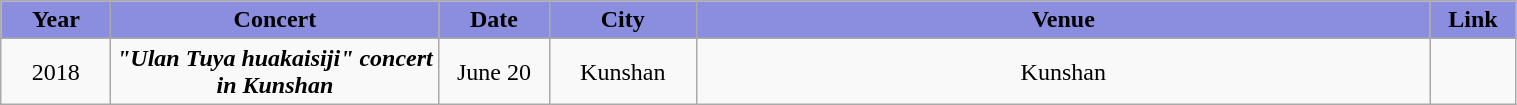<table class="wikitable sortable mw-collapsible" width="80%" style="text-align:center">
<tr align="center" style="background:#8B8EDE">
<td style="width:2%"><strong>Year</strong></td>
<td style="width:8%"><strong>Concert</strong></td>
<td style="width:2%"><strong>Date</strong></td>
<td style="width:2%"><strong>City</strong></td>
<td style="width:18%"><strong>Venue</strong></td>
<td style="width:1%"><strong>Link</strong></td>
</tr>
<tr>
<td rowspan="2">2018</td>
<td rowspan="2"><strong><em>"Ulan Tuya huakaisiji" concert in Kunshan</em></strong></td>
<td>June 20</td>
<td>Kunshan</td>
<td>Kunshan</td>
<td></td>
</tr>
</table>
